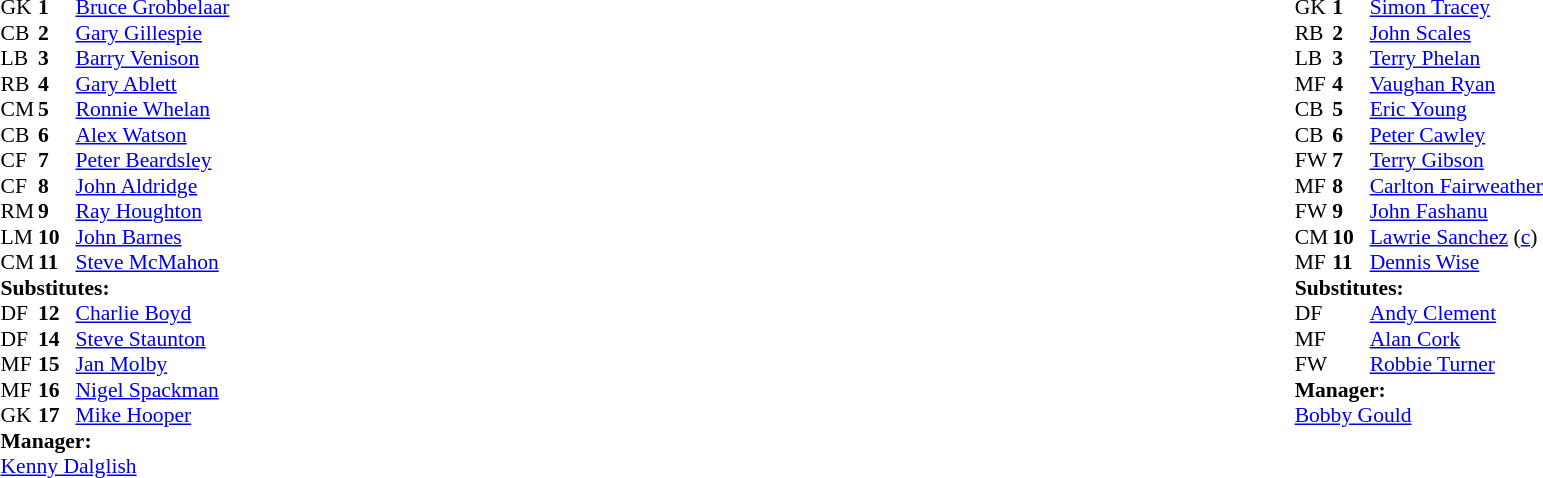<table width="100%">
<tr>
<td valign="top" width="50%"><br><table style="font-size: 90%" cellspacing="0" cellpadding="0">
<tr>
<td colspan="4"></td>
</tr>
<tr>
<th width=25></th>
<th width=25></th>
</tr>
<tr>
<td>GK</td>
<td><strong>1</strong></td>
<td> <a href='#'>Bruce Grobbelaar</a></td>
</tr>
<tr>
<td>CB</td>
<td><strong>2</strong></td>
<td> <a href='#'>Gary Gillespie</a></td>
</tr>
<tr>
<td>LB</td>
<td><strong>3</strong></td>
<td> <a href='#'>Barry Venison</a></td>
</tr>
<tr>
<td>RB</td>
<td><strong>4</strong></td>
<td> <a href='#'>Gary Ablett</a></td>
</tr>
<tr>
<td>CM</td>
<td><strong>5</strong></td>
<td> <a href='#'>Ronnie Whelan</a></td>
</tr>
<tr>
<td>CB</td>
<td><strong>6</strong></td>
<td> <a href='#'>Alex Watson</a></td>
</tr>
<tr>
<td>CF</td>
<td><strong>7</strong></td>
<td> <a href='#'>Peter Beardsley</a></td>
</tr>
<tr>
<td>CF</td>
<td><strong>8</strong></td>
<td> <a href='#'>John Aldridge</a></td>
</tr>
<tr>
<td>RM</td>
<td><strong>9</strong></td>
<td> <a href='#'>Ray Houghton</a></td>
</tr>
<tr>
<td>LM</td>
<td><strong>10</strong></td>
<td> <a href='#'>John Barnes</a></td>
</tr>
<tr>
<td>CM</td>
<td><strong>11</strong></td>
<td> <a href='#'>Steve McMahon</a></td>
</tr>
<tr>
<td colspan=3><strong>Substitutes:</strong></td>
</tr>
<tr>
<td>DF</td>
<td><strong>12</strong></td>
<td> <a href='#'>Charlie Boyd</a></td>
</tr>
<tr>
<td>DF</td>
<td><strong>14</strong></td>
<td> <a href='#'>Steve Staunton</a></td>
</tr>
<tr>
<td>MF</td>
<td><strong>15</strong></td>
<td> <a href='#'>Jan Molby</a></td>
</tr>
<tr>
<td>MF</td>
<td><strong>16</strong></td>
<td> <a href='#'>Nigel Spackman</a></td>
</tr>
<tr>
<td>GK</td>
<td><strong>17</strong></td>
<td> <a href='#'>Mike Hooper</a></td>
</tr>
<tr>
<td colspan=3><strong>Manager:</strong></td>
</tr>
<tr>
<td colspan=4> <a href='#'>Kenny Dalglish</a></td>
</tr>
</table>
</td>
<td valign="top"></td>
<td valign="top" width="50%"><br><table style="font-size: 90%" cellspacing="0" cellpadding="0" align=center>
<tr>
<td colspan="4"></td>
</tr>
<tr>
<th width=25></th>
<th width=25></th>
</tr>
<tr>
<td>GK</td>
<td><strong>1</strong></td>
<td> <a href='#'>Simon Tracey</a></td>
</tr>
<tr>
<td>RB</td>
<td><strong>2</strong></td>
<td> <a href='#'>John Scales</a></td>
<td></td>
<td></td>
</tr>
<tr>
<td>LB</td>
<td><strong>3</strong></td>
<td> <a href='#'>Terry Phelan</a></td>
</tr>
<tr>
<td>MF</td>
<td><strong>4</strong></td>
<td> <a href='#'>Vaughan Ryan</a></td>
</tr>
<tr>
<td>CB</td>
<td><strong>5</strong></td>
<td> <a href='#'>Eric Young</a></td>
</tr>
<tr>
<td>CB</td>
<td><strong>6</strong></td>
<td> <a href='#'>Peter Cawley</a></td>
</tr>
<tr>
<td>FW</td>
<td><strong>7</strong></td>
<td> <a href='#'>Terry Gibson</a></td>
</tr>
<tr>
<td>MF</td>
<td><strong>8</strong></td>
<td> <a href='#'>Carlton Fairweather</a></td>
</tr>
<tr>
<td>FW</td>
<td><strong>9</strong></td>
<td> <a href='#'>John Fashanu</a></td>
<td></td>
<td></td>
</tr>
<tr>
<td>CM</td>
<td><strong>10</strong></td>
<td> <a href='#'>Lawrie Sanchez</a> (<a href='#'>c</a>)</td>
</tr>
<tr>
<td>MF</td>
<td><strong>11</strong></td>
<td> <a href='#'>Dennis Wise</a></td>
</tr>
<tr>
<td colspan=3><strong>Substitutes:</strong></td>
</tr>
<tr>
<td>DF</td>
<td></td>
<td> <a href='#'>Andy Clement</a></td>
<td></td>
<td></td>
</tr>
<tr>
<td>MF</td>
<td></td>
<td> <a href='#'>Alan Cork</a></td>
</tr>
<tr>
<td>FW</td>
<td></td>
<td> <a href='#'>Robbie Turner</a></td>
<td></td>
<td></td>
</tr>
<tr>
<td colspan=3><strong>Manager:</strong></td>
</tr>
<tr>
<td colspan=4> <a href='#'>Bobby Gould</a></td>
</tr>
</table>
</td>
</tr>
</table>
